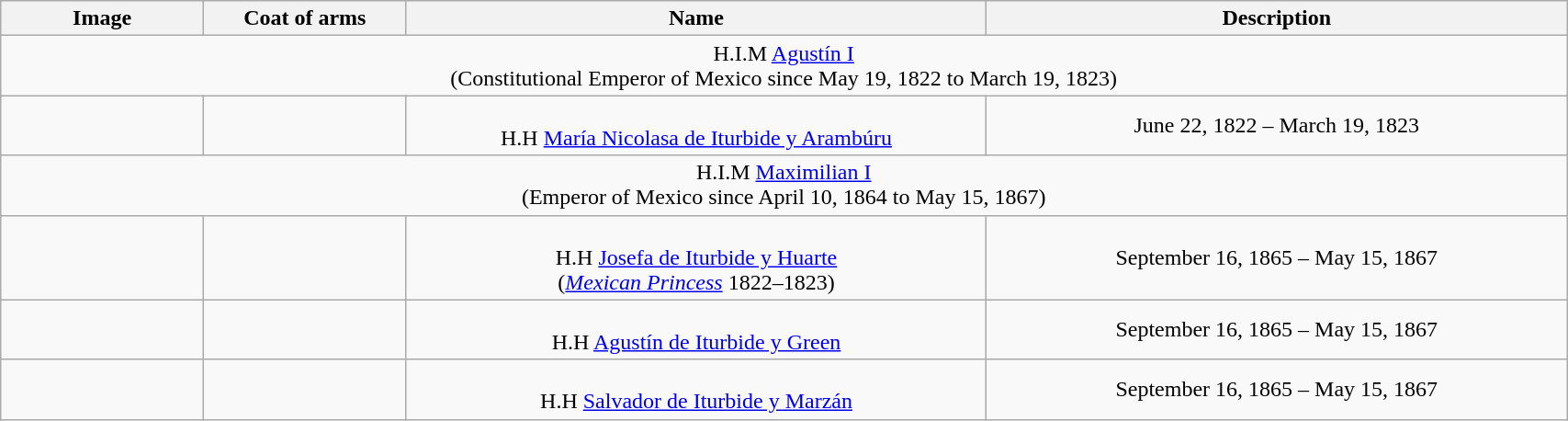<table width=90% class="wikitable">
<tr>
<th width=100>Image</th>
<th width=100>Coat of arms</th>
<th width=300>Name</th>
<th width=300>Description</th>
</tr>
<tr>
<td colspan = "4" align = "center">H.I.M <a href='#'>Agustín I</a> <br> (Constitutional Emperor of Mexico since May 19, 1822 to March 19, 1823)</td>
</tr>
<tr>
<td align = "center"></td>
<td align = "center"></td>
<td align = "center"> <br> H.H <a href='#'>María Nicolasa de Iturbide y Arambúru</a></td>
<td align = "center">June 22, 1822 – March 19, 1823</td>
</tr>
<tr>
<td colspan = "4" align = "center">H.I.M <a href='#'>Maximilian I</a> <br> (Emperor of Mexico since April 10, 1864 to May 15, 1867)</td>
</tr>
<tr>
<td align = "center"></td>
<td align = "center"></td>
<td align = "center"> <br> H.H <a href='#'>Josefa de Iturbide y Huarte</a> <br> (<em><a href='#'>Mexican Princess</a></em> 1822–1823)</td>
<td align = "center">September 16, 1865 – May 15, 1867</td>
</tr>
<tr>
<td align = "center"></td>
<td align = "center"></td>
<td align = "center"> <br> H.H <a href='#'>Agustín de Iturbide y Green</a></td>
<td align = "center">September 16, 1865 – May 15, 1867</td>
</tr>
<tr>
<td align = "center"></td>
<td align = "center"></td>
<td align = "center"> <br> H.H <a href='#'>Salvador de Iturbide y Marzán</a></td>
<td align = "center">September 16, 1865 – May 15, 1867</td>
</tr>
</table>
